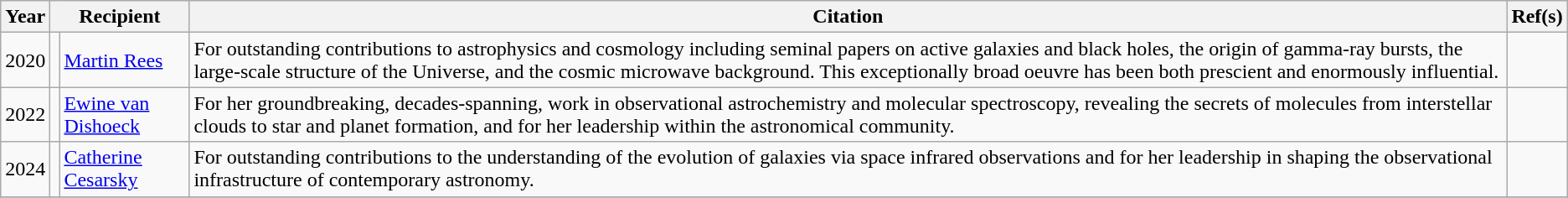<table class="wikitable sortable plainrowheaders">
<tr>
<th scope="col">Year</th>
<th scope="col" colspan=2>Recipient</th>
<th scope="col" class="unsortable">Citation</th>
<th scope="col" class="unsortable">Ref(s)</th>
</tr>
<tr>
<td>2020</td>
<td></td>
<td><a href='#'>Martin Rees</a></td>
<td>For outstanding contributions to astrophysics and cosmology including seminal papers on active galaxies and black holes, the origin of gamma-ray bursts, the large-scale structure of the Universe, and the cosmic microwave background. This exceptionally broad oeuvre has been both prescient and enormously influential.</td>
<td></td>
</tr>
<tr>
<td>2022</td>
<td></td>
<td><a href='#'>Ewine van Dishoeck</a></td>
<td>For her groundbreaking, decades-spanning, work in observational astrochemistry and molecular spectroscopy, revealing the secrets of molecules from interstellar clouds to star and planet formation, and for her leadership within the astronomical community.</td>
<td></td>
</tr>
<tr>
<td>2024</td>
<td></td>
<td><a href='#'>Catherine Cesarsky</a></td>
<td>For outstanding contributions to the understanding of the evolution of galaxies via space infrared observations and for her leadership in shaping the observational infrastructure of contemporary astronomy.</td>
<td></td>
</tr>
<tr>
</tr>
</table>
